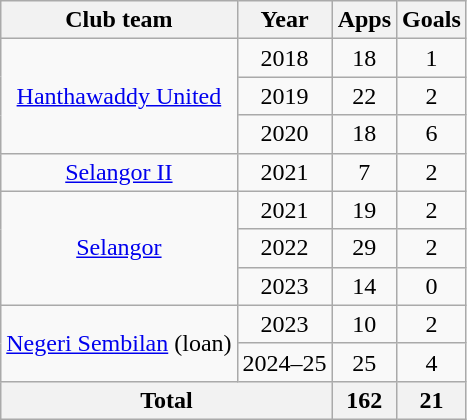<table class="wikitable" style="text-align: center;">
<tr>
<th>Club team</th>
<th>Year</th>
<th>Apps</th>
<th>Goals</th>
</tr>
<tr>
<td rowspan="3"><a href='#'>Hanthawaddy United</a></td>
<td>2018</td>
<td>18</td>
<td>1</td>
</tr>
<tr>
<td>2019</td>
<td>22</td>
<td>2</td>
</tr>
<tr>
<td>2020</td>
<td>18</td>
<td>6</td>
</tr>
<tr>
<td rowspan="1"><a href='#'>Selangor II</a></td>
<td>2021</td>
<td>7</td>
<td>2</td>
</tr>
<tr>
<td rowspan="3"><a href='#'>Selangor</a></td>
<td>2021</td>
<td>19</td>
<td>2</td>
</tr>
<tr>
<td>2022</td>
<td>29</td>
<td>2</td>
</tr>
<tr>
<td>2023</td>
<td>14</td>
<td>0</td>
</tr>
<tr>
<td rowspan="2"><a href='#'>Negeri Sembilan</a> (loan)</td>
<td>2023</td>
<td>10</td>
<td>2</td>
</tr>
<tr>
<td>2024–25</td>
<td>25</td>
<td>4</td>
</tr>
<tr>
<th colspan="2">Total</th>
<th>162</th>
<th>21</th>
</tr>
</table>
